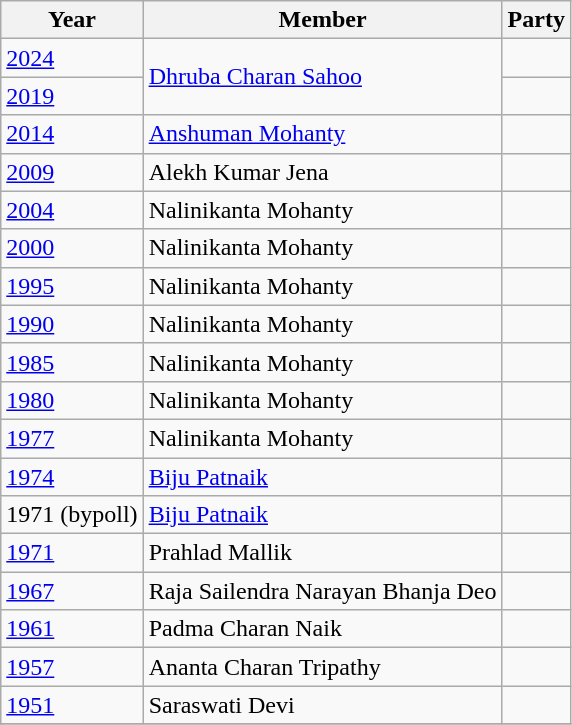<table class="wikitable sortable">
<tr>
<th>Year</th>
<th>Member</th>
<th colspan=2>Party</th>
</tr>
<tr>
<td><a href='#'>2024</a></td>
<td rowspan=2><a href='#'>Dhruba Charan Sahoo</a></td>
<td></td>
</tr>
<tr>
<td><a href='#'>2019</a></td>
</tr>
<tr>
<td><a href='#'>2014</a></td>
<td><a href='#'>Anshuman Mohanty</a></td>
<td></td>
</tr>
<tr>
<td><a href='#'>2009</a></td>
<td>Alekh Kumar Jena</td>
<td></td>
</tr>
<tr>
<td><a href='#'>2004</a></td>
<td>Nalinikanta Mohanty</td>
<td></td>
</tr>
<tr>
<td><a href='#'>2000</a></td>
<td>Nalinikanta Mohanty</td>
<td></td>
</tr>
<tr>
<td><a href='#'>1995</a></td>
<td>Nalinikanta Mohanty</td>
<td></td>
</tr>
<tr>
<td><a href='#'>1990</a></td>
<td>Nalinikanta Mohanty</td>
<td></td>
</tr>
<tr>
<td><a href='#'>1985</a></td>
<td>Nalinikanta Mohanty</td>
<td></td>
</tr>
<tr>
<td><a href='#'>1980</a></td>
<td>Nalinikanta Mohanty</td>
<td></td>
</tr>
<tr>
<td><a href='#'>1977</a></td>
<td>Nalinikanta Mohanty</td>
<td></td>
</tr>
<tr>
<td><a href='#'>1974</a></td>
<td><a href='#'>Biju Patnaik</a></td>
<td></td>
</tr>
<tr>
<td>1971 (bypoll)</td>
<td><a href='#'>Biju Patnaik</a></td>
<td></td>
</tr>
<tr>
<td><a href='#'>1971</a></td>
<td>Prahlad Mallik</td>
<td></td>
</tr>
<tr>
<td><a href='#'>1967</a></td>
<td>Raja Sailendra Narayan Bhanja Deo</td>
<td></td>
</tr>
<tr>
<td><a href='#'>1961</a></td>
<td>Padma Charan Naik</td>
<td></td>
</tr>
<tr>
<td><a href='#'>1957</a></td>
<td>Ananta Charan Tripathy</td>
<td></td>
</tr>
<tr>
<td><a href='#'>1951</a></td>
<td>Saraswati Devi</td>
<td></td>
</tr>
<tr>
</tr>
</table>
